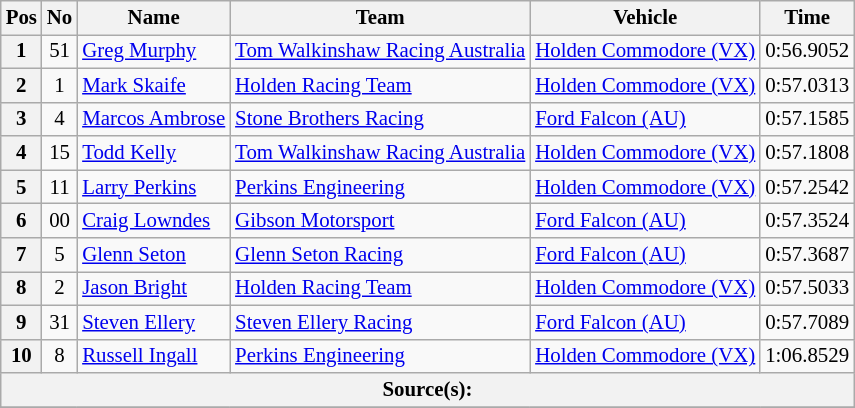<table class="wikitable" style="font-size: 87%;">
<tr>
<th>Pos</th>
<th>No</th>
<th>Name</th>
<th>Team</th>
<th>Vehicle</th>
<th>Time</th>
</tr>
<tr>
<th>1</th>
<td align=center>51</td>
<td> <a href='#'>Greg Murphy</a></td>
<td><a href='#'>Tom Walkinshaw Racing Australia</a></td>
<td><a href='#'>Holden Commodore (VX)</a></td>
<td>0:56.9052</td>
</tr>
<tr>
<th>2</th>
<td align=center>1</td>
<td> <a href='#'>Mark Skaife</a></td>
<td><a href='#'>Holden Racing Team</a></td>
<td><a href='#'>Holden Commodore (VX)</a></td>
<td>0:57.0313</td>
</tr>
<tr>
<th>3</th>
<td align=center>4</td>
<td> <a href='#'>Marcos Ambrose</a></td>
<td><a href='#'>Stone Brothers Racing</a></td>
<td><a href='#'>Ford Falcon (AU)</a></td>
<td>0:57.1585</td>
</tr>
<tr>
<th>4</th>
<td align=center>15</td>
<td> <a href='#'>Todd Kelly</a></td>
<td><a href='#'>Tom Walkinshaw Racing Australia</a></td>
<td><a href='#'>Holden Commodore (VX)</a></td>
<td>0:57.1808</td>
</tr>
<tr>
<th>5</th>
<td align=center>11</td>
<td> <a href='#'>Larry Perkins</a></td>
<td><a href='#'>Perkins Engineering</a></td>
<td><a href='#'>Holden Commodore (VX)</a></td>
<td>0:57.2542</td>
</tr>
<tr>
<th>6</th>
<td align=center>00</td>
<td> <a href='#'>Craig Lowndes</a></td>
<td><a href='#'>Gibson Motorsport</a></td>
<td><a href='#'>Ford Falcon (AU)</a></td>
<td>0:57.3524</td>
</tr>
<tr>
<th>7</th>
<td align=center>5</td>
<td> <a href='#'>Glenn Seton</a></td>
<td><a href='#'>Glenn Seton Racing</a></td>
<td><a href='#'>Ford Falcon (AU)</a></td>
<td>0:57.3687</td>
</tr>
<tr>
<th>8</th>
<td align=center>2</td>
<td> <a href='#'>Jason Bright</a></td>
<td><a href='#'>Holden Racing Team</a></td>
<td><a href='#'>Holden Commodore (VX)</a></td>
<td>0:57.5033</td>
</tr>
<tr>
<th>9</th>
<td align=center>31</td>
<td> <a href='#'>Steven Ellery</a></td>
<td><a href='#'>Steven Ellery Racing</a></td>
<td><a href='#'>Ford Falcon (AU)</a></td>
<td>0:57.7089</td>
</tr>
<tr>
<th>10</th>
<td align=center>8</td>
<td> <a href='#'>Russell Ingall</a></td>
<td><a href='#'>Perkins Engineering</a></td>
<td><a href='#'>Holden Commodore (VX)</a></td>
<td>1:06.8529</td>
</tr>
<tr>
<th colspan=8>Source(s): </th>
</tr>
<tr>
</tr>
</table>
